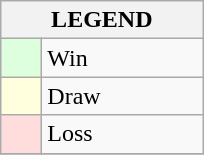<table class="wikitable" border="1">
<tr>
<th colspan="2">LEGEND</th>
</tr>
<tr>
<td style="background:#ddffdd;" width=20> </td>
<td width=100>Win</td>
</tr>
<tr>
<td style="background:#ffffdd"  width=20> </td>
<td width=100>Draw</td>
</tr>
<tr>
<td style="background:#ffdddd;" width=20> </td>
<td width=100>Loss</td>
</tr>
<tr>
</tr>
</table>
